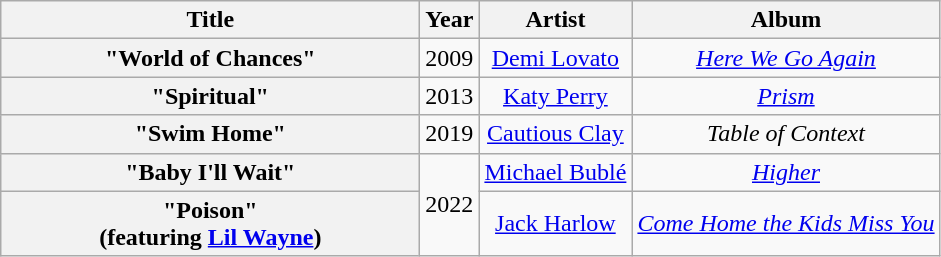<table class="wikitable plainrowheaders" style="text-align:center;">
<tr>
<th scope="col" style="width:17em;">Title</th>
<th scope="col">Year</th>
<th scope="col">Artist</th>
<th scope="col">Album</th>
</tr>
<tr>
<th scope="row">"World of Chances"</th>
<td>2009</td>
<td><a href='#'>Demi Lovato</a></td>
<td><em><a href='#'>Here We Go Again</a></em></td>
</tr>
<tr>
<th scope="row">"Spiritual"</th>
<td>2013</td>
<td><a href='#'>Katy Perry</a></td>
<td><em><a href='#'>Prism</a></em></td>
</tr>
<tr>
<th scope="row">"Swim Home"</th>
<td>2019</td>
<td><a href='#'>Cautious Clay</a></td>
<td><em>Table of Context</em></td>
</tr>
<tr>
<th scope="row">"Baby I'll Wait"</th>
<td rowspan="2">2022</td>
<td><a href='#'>Michael Bublé</a></td>
<td><em><a href='#'>Higher</a></em></td>
</tr>
<tr>
<th scope="row">"Poison"<br>(featuring <a href='#'>Lil Wayne</a>)</th>
<td><a href='#'>Jack Harlow</a></td>
<td><em><a href='#'>Come Home the Kids Miss You</a></em></td>
</tr>
</table>
